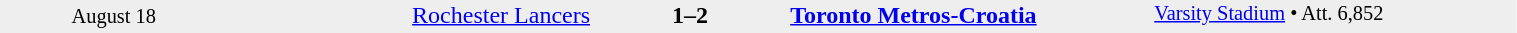<table style="width:80%; background:#eee;" cellspacing="0">
<tr>
<td rowspan="3" style="text-align:center; font-size:85%; width:15%;">August 18</td>
<td style="width:24%; text-align:right;"><a href='#'>Rochester Lancers</a></td>
<td style="text-align:center; width:13%;"><strong>1–2</strong></td>
<td width=24%><strong><a href='#'>Toronto Metros-Croatia</a></strong></td>
<td rowspan="3" style="font-size:85%; vertical-align:top;"><a href='#'>Varsity Stadium</a> • Att. 6,852</td>
</tr>
<tr style=font-size:85%>
<td align=right valign=top></td>
<td valign=top></td>
<td align=left valign=top></td>
</tr>
</table>
